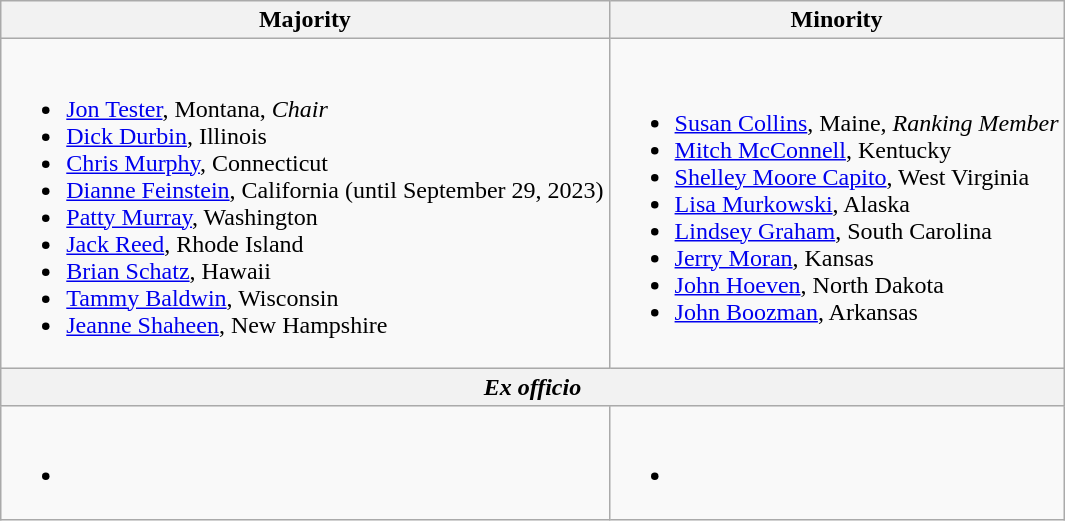<table class=wikitable>
<tr>
<th>Majority</th>
<th>Minority</th>
</tr>
<tr>
<td><br><ul><li><a href='#'>Jon Tester</a>, Montana, <em>Chair</em></li><li><a href='#'>Dick Durbin</a>, Illinois</li><li><a href='#'>Chris Murphy</a>, Connecticut</li><li><a href='#'>Dianne Feinstein</a>, California (until September 29, 2023)</li><li><a href='#'>Patty Murray</a>, Washington</li><li><a href='#'>Jack Reed</a>, Rhode Island</li><li><a href='#'>Brian Schatz</a>, Hawaii</li><li><a href='#'>Tammy Baldwin</a>, Wisconsin</li><li><a href='#'>Jeanne Shaheen</a>, New Hampshire</li></ul></td>
<td><br><ul><li><a href='#'>Susan Collins</a>, Maine, <em>Ranking Member</em></li><li><a href='#'>Mitch McConnell</a>, Kentucky</li><li><a href='#'>Shelley Moore Capito</a>, West Virginia</li><li><a href='#'>Lisa Murkowski</a>, Alaska</li><li><a href='#'>Lindsey Graham</a>, South Carolina</li><li><a href='#'>Jerry Moran</a>, Kansas</li><li><a href='#'>John Hoeven</a>, North Dakota</li><li><a href='#'>John Boozman</a>, Arkansas</li></ul></td>
</tr>
<tr>
<th colspan=2 align=center><em>Ex officio</em></th>
</tr>
<tr>
<td><br><ul><li></li></ul></td>
<td><br><ul><li></li></ul></td>
</tr>
</table>
